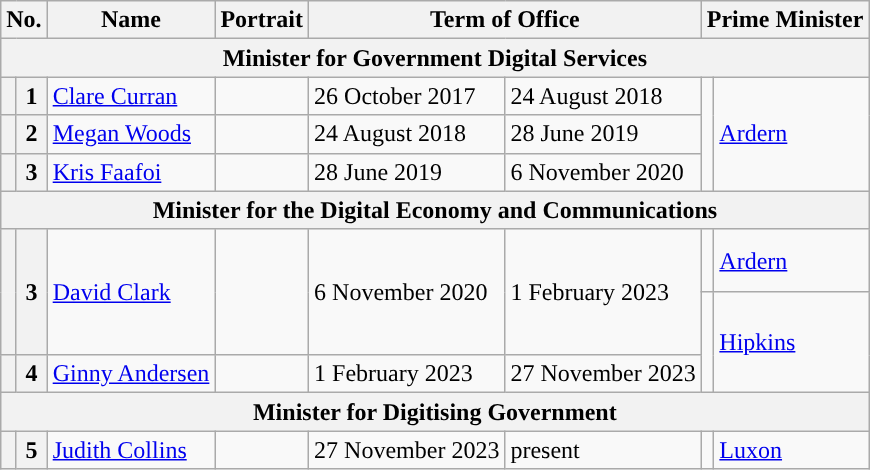<table class="wikitable">
<tr>
<th colspan="2">No.</th>
<th>Name</th>
<th>Portrait</th>
<th colspan="2">Term of Office</th>
<th colspan="2">Prime Minister</th>
</tr>
<tr>
<th colspan="8">Minister for Government Digital Services</th>
</tr>
<tr>
<th style="border-top:solid 0 grey; background:"></th>
<th>1</th>
<td><a href='#'>Clare Curran</a></td>
<td></td>
<td>26 October 2017</td>
<td>24 August 2018</td>
<td rowspan="3" style="color:inherit;background:"></td>
<td rowspan="3"><a href='#'>Ardern</a></td>
</tr>
<tr>
<th style="border-top:solid 0 grey; background:"></th>
<th>2</th>
<td><a href='#'>Megan Woods</a></td>
<td></td>
<td>24 August 2018</td>
<td>28 June 2019</td>
</tr>
<tr>
<th style="border-top:solid 0 grey; background:"></th>
<th>3</th>
<td><a href='#'>Kris Faafoi</a></td>
<td></td>
<td>28 June 2019</td>
<td>6 November 2020</td>
</tr>
<tr>
<th colspan=8>Minister for the Digital Economy and Communications</th>
</tr>
<tr>
<th height=35 style="border-bottom:solid 0 grey; background:"></th>
<th rowspan=2>3</th>
<td rowspan=2><a href='#'>David Clark</a></td>
<td rowspan=2></td>
<td rowspan=2>6 November 2020</td>
<td rowspan=2>1 February 2023</td>
<td width=1 style="color:inherit;background:"></td>
<td><a href='#'>Ardern</a></td>
</tr>
<tr>
<th height=35 style="border-top:solid 0 grey; background:"></th>
<td rowspan=2 style="color:inherit;background:"></td>
<td rowspan=2><a href='#'>Hipkins</a></td>
</tr>
<tr>
<th style="border-top:solid 0 grey; background:"></th>
<th>4</th>
<td><a href='#'>Ginny Andersen</a></td>
<td></td>
<td>1 February 2023</td>
<td>27 November 2023</td>
</tr>
<tr>
<th colspan=8>Minister for Digitising Government</th>
</tr>
<tr>
<th style="color:inherit;background:"></th>
<th>5</th>
<td><a href='#'>Judith Collins</a></td>
<td></td>
<td>27 November 2023</td>
<td>present</td>
<td style="color:inherit;background:"></td>
<td><a href='#'>Luxon</a></td>
</tr>
</table>
